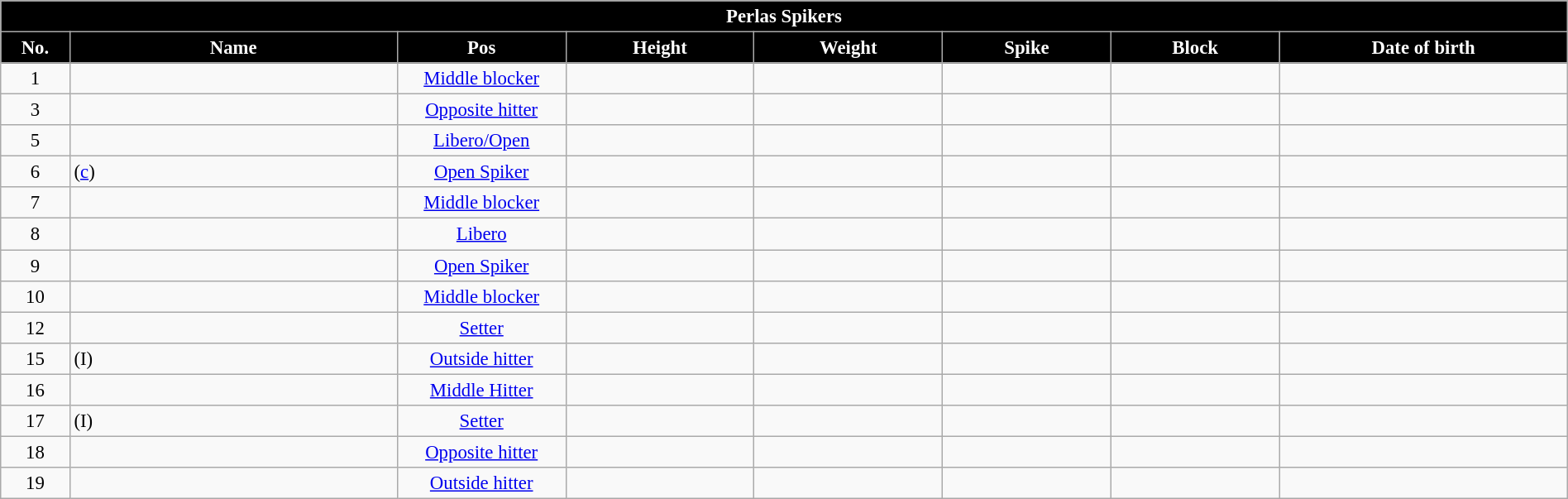<table class="wikitable sortable" style="text-align:center; width: 100%; font-size:95%;">
<tr>
<td colspan="8" style= "background:black; color:white; text-align: center"><strong>Perlas Spikers</strong></td>
</tr>
<tr>
<th style="width:3em; background:black; color:white;">No.</th>
<th style="width:16em; background:black; color:white;">Name</th>
<th style="width:8em; background:black; color:white;">Pos</th>
<th style="width:9em; background:black; color:white;">Height</th>
<th style="width:9em; background:black; color:white;">Weight</th>
<th style="width:8em; background:black; color:white;">Spike</th>
<th style="width:8em; background:black; color:white;">Block</th>
<th style="width:14em; background:black; color:white;">Date of birth</th>
</tr>
<tr>
<td>1</td>
<td align=left> </td>
<td><a href='#'>Middle blocker</a></td>
<td></td>
<td></td>
<td></td>
<td></td>
<td align=right></td>
</tr>
<tr>
<td>3</td>
<td align=left> </td>
<td><a href='#'>Opposite hitter</a></td>
<td></td>
<td></td>
<td></td>
<td></td>
<td align=right></td>
</tr>
<tr>
<td>5</td>
<td align=left> </td>
<td><a href='#'>Libero/Open</a></td>
<td></td>
<td></td>
<td></td>
<td></td>
<td align=right></td>
</tr>
<tr>
<td>6</td>
<td align=left>  (<a href='#'>c</a>)</td>
<td><a href='#'>Open Spiker</a></td>
<td></td>
<td></td>
<td></td>
<td></td>
<td align=right></td>
</tr>
<tr>
<td>7</td>
<td align=left> </td>
<td><a href='#'>Middle blocker</a></td>
<td></td>
<td></td>
<td></td>
<td></td>
<td align=right></td>
</tr>
<tr>
<td>8</td>
<td align=left> </td>
<td><a href='#'>Libero</a></td>
<td></td>
<td></td>
<td></td>
<td></td>
<td align=right></td>
</tr>
<tr>
<td>9</td>
<td align=left> </td>
<td><a href='#'>Open Spiker</a></td>
<td></td>
<td></td>
<td></td>
<td></td>
<td align=right></td>
</tr>
<tr>
<td>10</td>
<td align=left> </td>
<td><a href='#'>Middle blocker</a></td>
<td></td>
<td></td>
<td></td>
<td></td>
<td align=right></td>
</tr>
<tr>
<td>12</td>
<td align=left> </td>
<td><a href='#'>Setter</a></td>
<td></td>
<td></td>
<td></td>
<td></td>
<td align=right></td>
</tr>
<tr>
<td>15</td>
<td align=left>  (I)</td>
<td><a href='#'>Outside hitter</a></td>
<td></td>
<td></td>
<td></td>
<td></td>
<td align=right></td>
</tr>
<tr>
<td>16</td>
<td align=left> </td>
<td><a href='#'>Middle Hitter</a></td>
<td></td>
<td></td>
<td></td>
<td></td>
<td align=right></td>
</tr>
<tr>
<td>17</td>
<td align=left>  (I)</td>
<td><a href='#'>Setter</a></td>
<td></td>
<td></td>
<td></td>
<td></td>
<td align=right></td>
</tr>
<tr>
<td>18</td>
<td align=left> </td>
<td><a href='#'>Opposite hitter</a></td>
<td></td>
<td></td>
<td></td>
<td></td>
<td align=right></td>
</tr>
<tr>
<td>19</td>
<td align=left> </td>
<td><a href='#'>Outside hitter</a></td>
<td></td>
<td></td>
<td></td>
<td></td>
<td align=right></td>
</tr>
</table>
